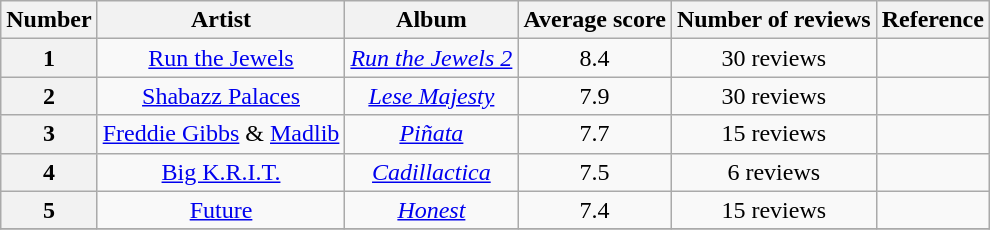<table class="wikitable" style="text-align:center;">
<tr>
<th scope="col">Number</th>
<th scope="col">Artist</th>
<th scope="col">Album</th>
<th scope="col">Average score</th>
<th scope="col">Number of reviews</th>
<th scope="col">Reference</th>
</tr>
<tr>
<th>1</th>
<td><a href='#'>Run the Jewels</a></td>
<td><em><a href='#'>Run the Jewels 2</a></em></td>
<td>8.4</td>
<td>30 reviews</td>
<td></td>
</tr>
<tr>
<th>2</th>
<td><a href='#'>Shabazz Palaces</a></td>
<td><em><a href='#'>Lese Majesty</a></em></td>
<td>7.9</td>
<td>30 reviews</td>
<td></td>
</tr>
<tr>
<th>3</th>
<td><a href='#'>Freddie Gibbs</a> & <a href='#'>Madlib</a></td>
<td><em><a href='#'>Piñata</a></em></td>
<td>7.7</td>
<td>15 reviews</td>
<td></td>
</tr>
<tr>
<th>4</th>
<td><a href='#'>Big K.R.I.T.</a></td>
<td><em><a href='#'>Cadillactica</a></em></td>
<td>7.5</td>
<td>6 reviews</td>
<td></td>
</tr>
<tr>
<th>5</th>
<td><a href='#'>Future</a></td>
<td><em><a href='#'>Honest</a></em></td>
<td>7.4</td>
<td>15 reviews</td>
<td></td>
</tr>
<tr>
</tr>
</table>
